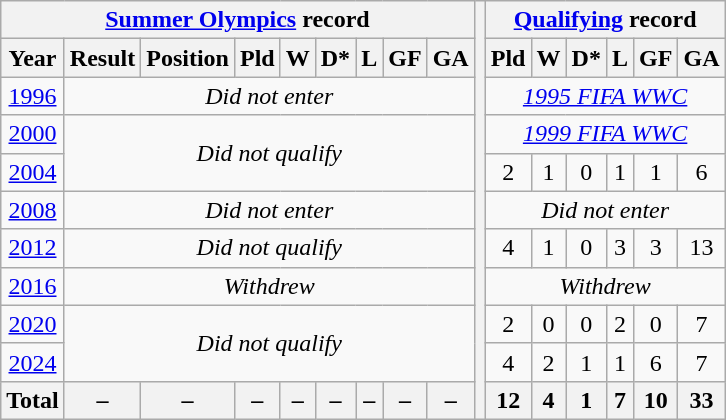<table class="wikitable" style="text-align: center;">
<tr>
<th colspan=9><a href='#'>Summer Olympics</a> record</th>
<th rowspan=11></th>
<th colspan=6><a href='#'>Qualifying</a> record</th>
</tr>
<tr>
<th>Year</th>
<th>Result</th>
<th>Position</th>
<th>Pld</th>
<th>W</th>
<th>D*</th>
<th>L</th>
<th>GF</th>
<th>GA</th>
<th>Pld</th>
<th>W</th>
<th>D*</th>
<th>L</th>
<th>GF</th>
<th>GA</th>
</tr>
<tr>
<td> <a href='#'>1996</a></td>
<td colspan=8><em>Did not enter</em></td>
<td colspan=6><em><a href='#'>1995 FIFA WWC</a></em></td>
</tr>
<tr>
<td> <a href='#'>2000</a></td>
<td colspan=8 rowspan=2><em>Did not qualify</em></td>
<td colspan=6><em><a href='#'>1999 FIFA WWC</a></em></td>
</tr>
<tr>
<td> <a href='#'>2004</a></td>
<td>2</td>
<td>1</td>
<td>0</td>
<td>1</td>
<td>1</td>
<td>6</td>
</tr>
<tr>
<td> <a href='#'>2008</a></td>
<td colspan=8><em>Did not enter</em></td>
<td colspan=6><em>Did not enter</em></td>
</tr>
<tr>
<td> <a href='#'>2012</a></td>
<td colspan=8><em>Did not qualify</em></td>
<td>4</td>
<td>1</td>
<td>0</td>
<td>3</td>
<td>3</td>
<td>13</td>
</tr>
<tr>
<td> <a href='#'>2016</a></td>
<td colspan=8><em>Withdrew</em></td>
<td colspan=6><em>Withdrew</em></td>
</tr>
<tr>
<td> <a href='#'>2020</a></td>
<td colspan=8 rowspan=2><em>Did not qualify</em></td>
<td>2</td>
<td>0</td>
<td>0</td>
<td>2</td>
<td>0</td>
<td>7</td>
</tr>
<tr>
<td> <a href='#'>2024</a></td>
<td>4</td>
<td>2</td>
<td>1</td>
<td>1</td>
<td>6</td>
<td>7</td>
</tr>
<tr>
<th>Total</th>
<th>–</th>
<th>–</th>
<th>–</th>
<th>–</th>
<th>–</th>
<th>–</th>
<th>–</th>
<th>–</th>
<th>12</th>
<th>4</th>
<th>1</th>
<th>7</th>
<th>10</th>
<th>33</th>
</tr>
</table>
